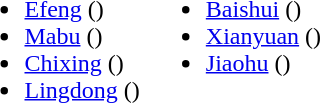<table>
<tr>
<td valign="top"><br><ul><li><a href='#'>Efeng</a> ()</li><li><a href='#'>Mabu</a> ()</li><li><a href='#'>Chixing</a> ()</li><li><a href='#'>Lingdong</a> ()</li></ul></td>
<td valign="top"><br><ul><li><a href='#'>Baishui</a> ()</li><li><a href='#'>Xianyuan</a> ()</li><li><a href='#'>Jiaohu</a> ()</li></ul></td>
</tr>
</table>
